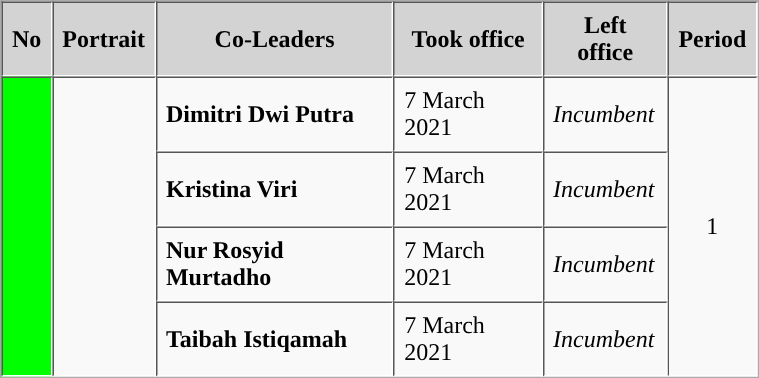<table class="sortable" width="40%" border="2" cellpadding="6" cellspacing="0" style="margin: 1em 1em 1em 0; background: #f9f9f9; border: 1px #aaa solid;">
<tr bgcolor=#d3d3d3>
<th>No</th>
<th>Portrait</th>
<th>Co-Leaders</th>
<th>Took office</th>
<th>Left office</th>
<th>Period</th>
</tr>
<tr>
<td rowspan=4 style="background-color:#00FF00;text-align:center;"></td>
<td rowspan=4></td>
<td><strong>Dimitri Dwi Putra</strong></td>
<td>7 March 2021</td>
<td><em>Incumbent</em></td>
<td rowspan=4 style="text-align:center;">1</td>
</tr>
<tr>
<td><strong>Kristina Viri</strong></td>
<td>7 March 2021</td>
<td><em>Incumbent</em></td>
</tr>
<tr>
<td><strong>Nur Rosyid Murtadho</strong></td>
<td>7 March 2021</td>
<td><em>Incumbent</em></td>
</tr>
<tr>
<td><strong>Taibah Istiqamah</strong></td>
<td>7 March 2021</td>
<td><em>Incumbent</em></td>
</tr>
</table>
